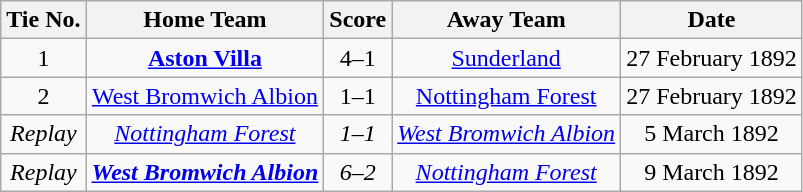<table class="wikitable" style="text-align: center">
<tr>
<th>Tie No.</th>
<th>Home Team</th>
<th>Score</th>
<th>Away Team</th>
<th>Date</th>
</tr>
<tr>
<td>1</td>
<td><strong><a href='#'>Aston Villa</a></strong></td>
<td>4–1</td>
<td><a href='#'>Sunderland</a></td>
<td>27 February 1892</td>
</tr>
<tr>
<td>2</td>
<td><a href='#'>West Bromwich Albion</a></td>
<td>1–1</td>
<td><a href='#'>Nottingham Forest</a></td>
<td>27 February 1892</td>
</tr>
<tr>
<td><em>Replay</em></td>
<td><em><a href='#'>Nottingham Forest</a></em></td>
<td><em>1–1</em></td>
<td><em><a href='#'>West Bromwich Albion</a></em></td>
<td>5 March 1892</td>
</tr>
<tr>
<td><em>Replay</em></td>
<td><strong><em><a href='#'>West Bromwich Albion</a></em></strong></td>
<td><em>6–2</em></td>
<td><em><a href='#'>Nottingham Forest</a></em></td>
<td>9 March 1892</td>
</tr>
</table>
